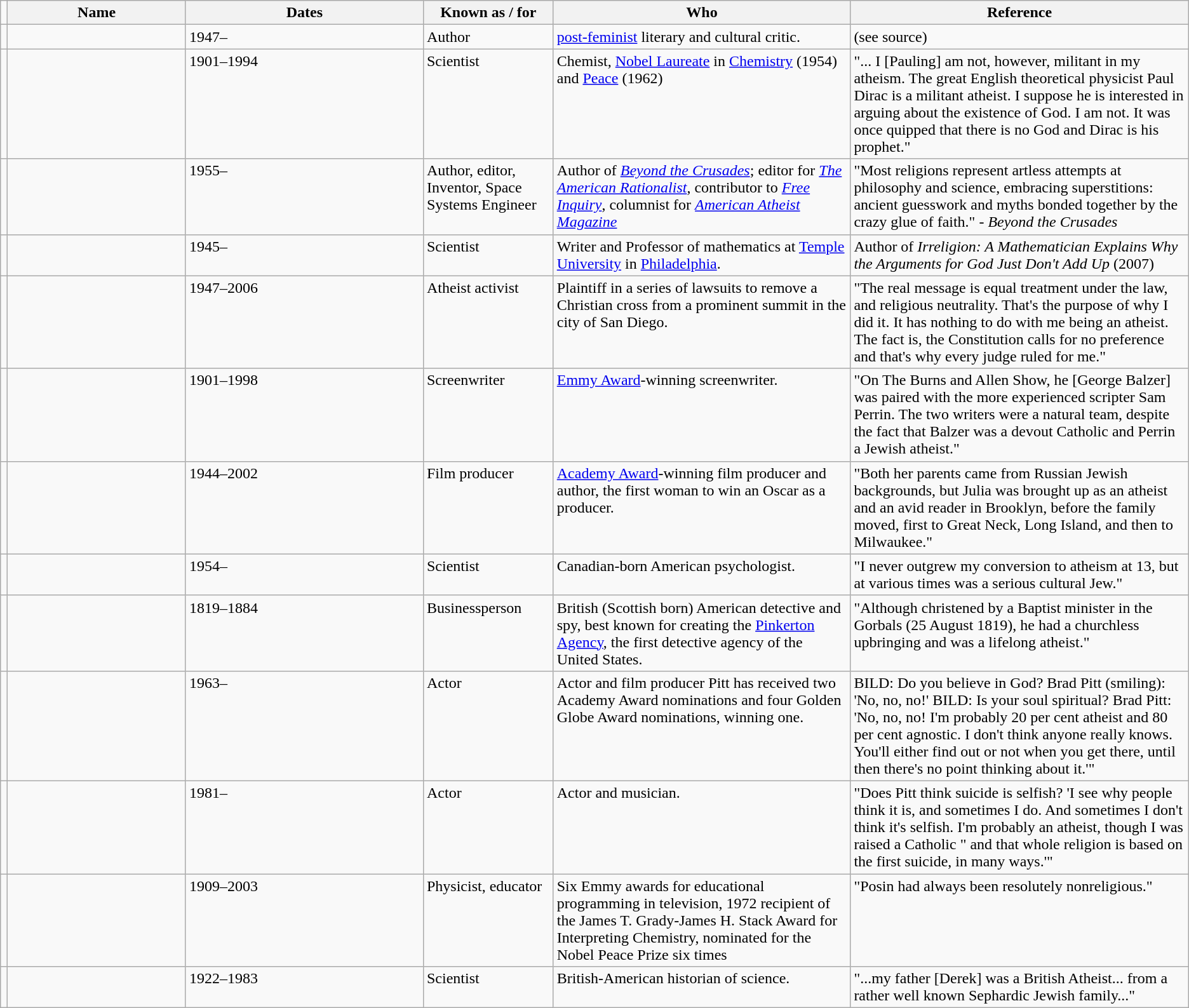<table class="wikitable sortable">
<tr style="vertical-align:top; text-align:left;">
<td></td>
<th style="width:15%;">Name</th>
<th class="unsortable"! style="width:20%;">Dates</th>
<th>Known as / for</th>
<th style="width:25%;">Who</th>
<th class="unsortable">Reference</th>
</tr>
<tr valign="top">
<td></td>
<td></td>
<td>1947–</td>
<td>Author</td>
<td><a href='#'>post-feminist</a> literary and cultural critic.</td>
<td>(see source)</td>
</tr>
<tr valign="top">
<td></td>
<td></td>
<td>1901–1994</td>
<td>Scientist</td>
<td>Chemist, <a href='#'>Nobel Laureate</a> in <a href='#'>Chemistry</a> (1954) and <a href='#'>Peace</a> (1962)</td>
<td>"... I [Pauling] am not, however, militant in my atheism. The great English theoretical physicist Paul Dirac is a militant atheist. I suppose he is interested in arguing about the existence of God. I am not. It was once quipped that there is no God and Dirac is his prophet."</td>
</tr>
<tr valign="top">
<td></td>
<td></td>
<td>1955–</td>
<td>Author, editor, Inventor, Space Systems Engineer</td>
<td>Author of <em><a href='#'>Beyond the Crusades</a></em>; editor for <em><a href='#'>The American Rationalist</a></em>, contributor to <em><a href='#'>Free Inquiry</a></em>, columnist for <em><a href='#'>American Atheist Magazine</a></em></td>
<td>"Most religions represent artless attempts at philosophy and science, embracing superstitions: ancient guesswork and myths bonded together by the crazy glue of faith." - <em>Beyond the Crusades</em></td>
</tr>
<tr valign="top">
<td></td>
<td></td>
<td>1945–</td>
<td>Scientist</td>
<td>Writer and Professor of mathematics at <a href='#'>Temple University</a> in <a href='#'>Philadelphia</a>.</td>
<td>Author of <em>Irreligion: A Mathematician Explains Why the Arguments for God Just Don't Add Up</em> (2007)</td>
</tr>
<tr valign="top">
<td></td>
<td></td>
<td>1947–2006</td>
<td>Atheist activist</td>
<td>Plaintiff in a series of lawsuits to remove a Christian cross from a prominent summit in the city of San Diego.</td>
<td>"The real message is equal treatment under the law, and religious neutrality. That's the purpose of why I did it. It has nothing to do with me being an atheist. The fact is, the Constitution calls for no preference and that's why every judge ruled for me."<br></td>
</tr>
<tr valign="top">
<td></td>
<td></td>
<td>1901–1998</td>
<td>Screenwriter</td>
<td><a href='#'>Emmy Award</a>-winning screenwriter.</td>
<td>"On The Burns and Allen Show, he [George Balzer] was paired with the more experienced scripter Sam Perrin. The two writers were a natural team, despite the fact that Balzer was a devout Catholic and Perrin a Jewish atheist."</td>
</tr>
<tr valign="top">
<td></td>
<td></td>
<td>1944–2002</td>
<td>Film producer</td>
<td><a href='#'>Academy Award</a>-winning film producer and author, the first woman to win an Oscar as a producer.</td>
<td>"Both her parents came from Russian Jewish backgrounds, but Julia was brought up as an atheist and an avid reader in Brooklyn, before the family moved, first to Great Neck, Long Island, and then to Milwaukee."</td>
</tr>
<tr valign="top">
<td></td>
<td></td>
<td>1954–</td>
<td>Scientist</td>
<td>Canadian-born American psychologist.</td>
<td>"I never outgrew my conversion to atheism at 13, but at various times was a serious cultural Jew."</td>
</tr>
<tr valign="top">
<td></td>
<td></td>
<td>1819–1884</td>
<td>Businessperson</td>
<td>British (Scottish born) American detective and spy, best known for creating the <a href='#'>Pinkerton Agency</a>, the first detective agency of the United States.</td>
<td>"Although christened by a Baptist minister in the Gorbals (25 August 1819), he had a churchless upbringing and was a lifelong atheist."</td>
</tr>
<tr valign="top">
<td></td>
<td></td>
<td>1963–</td>
<td>Actor</td>
<td>Actor and film producer Pitt has received two Academy Award nominations and four Golden Globe Award nominations, winning one.</td>
<td>BILD: Do you believe in God? Brad Pitt (smiling): 'No, no, no!' BILD: Is your soul spiritual? Brad Pitt: 'No, no, no! I'm probably 20 per cent atheist and 80 per cent agnostic. I don't think anyone really knows. You'll either find out or not when you get there, until then there's no point thinking about it.'"</td>
</tr>
<tr valign="top">
<td></td>
<td></td>
<td>1981–</td>
<td>Actor</td>
<td>Actor and musician.</td>
<td>"Does Pitt think suicide is selfish? 'I see why people think it is, and sometimes I do. And sometimes I don't think it's selfish. I'm probably an atheist, though I was raised a Catholic " and that whole religion is based on the first suicide, in many ways.'"</td>
</tr>
<tr valign="top">
<td></td>
<td></td>
<td>1909–2003</td>
<td>Physicist, educator</td>
<td>Six Emmy awards for educational programming in television, 1972 recipient of the James T. Grady-James H. Stack Award for Interpreting Chemistry, nominated for the Nobel Peace Prize six times</td>
<td>"Posin had always been resolutely nonreligious."</td>
</tr>
<tr valign="top">
<td></td>
<td></td>
<td>1922–1983</td>
<td>Scientist</td>
<td>British-American historian of science.</td>
<td>"...my father [Derek] was a British Atheist... from a rather well known Sephardic Jewish family..."</td>
</tr>
</table>
